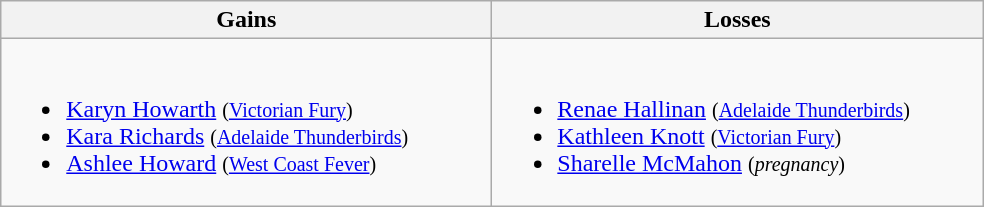<table class=wikitable>
<tr>
<th width=320> Gains</th>
<th width=320> Losses</th>
</tr>
<tr>
<td><br><ul><li><a href='#'>Karyn Howarth</a> <small>(<a href='#'>Victorian Fury</a>)</small></li><li><a href='#'>Kara Richards</a> <small>(<a href='#'>Adelaide Thunderbirds</a>)</small></li><li><a href='#'>Ashlee Howard</a> <small>(<a href='#'>West Coast Fever</a>)</small></li></ul></td>
<td><br><ul><li><a href='#'>Renae Hallinan</a> <small>(<a href='#'>Adelaide Thunderbirds</a>)</small></li><li><a href='#'>Kathleen Knott</a> <small>(<a href='#'>Victorian Fury</a>)</small></li><li><a href='#'>Sharelle McMahon</a> <small>(<em>pregnancy</em>)</small></li></ul></td>
</tr>
</table>
